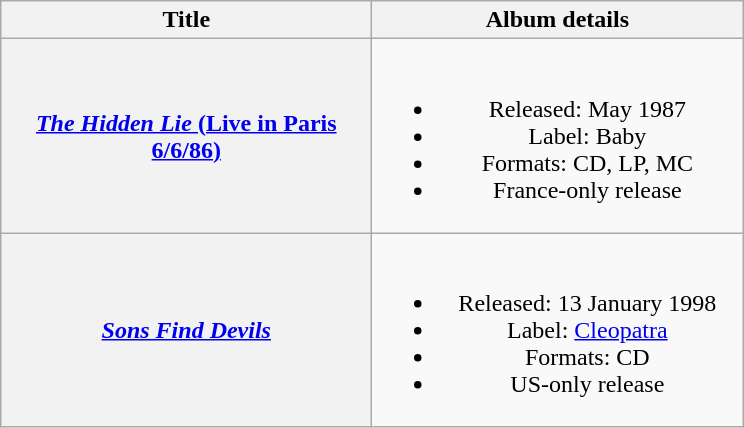<table class="wikitable plainrowheaders" style="text-align:center;">
<tr>
<th scope="col" style="width:15em;">Title</th>
<th scope="col" style="width:15em;">Album details</th>
</tr>
<tr>
<th scope="row"><a href='#'><em>The Hidden Lie</em> (Live in Paris 6/6/86)</a></th>
<td><br><ul><li>Released: May 1987</li><li>Label: Baby</li><li>Formats: CD, LP, MC</li><li>France-only release</li></ul></td>
</tr>
<tr>
<th scope="row"><em><a href='#'>Sons Find Devils</a></em></th>
<td><br><ul><li>Released: 13 January 1998</li><li>Label: <a href='#'>Cleopatra</a></li><li>Formats: CD</li><li>US-only release</li></ul></td>
</tr>
</table>
